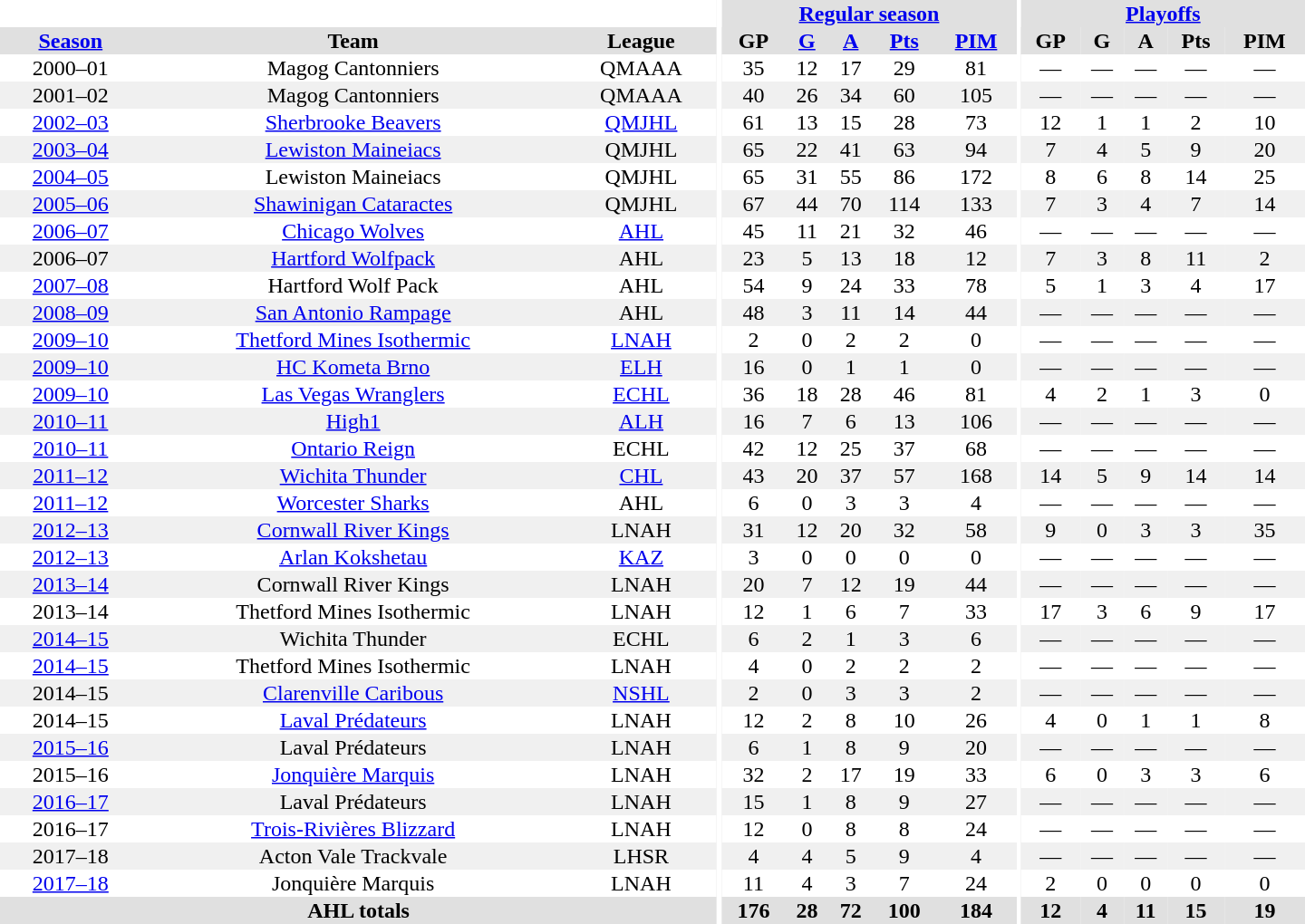<table border="0" cellpadding="1" cellspacing="0" style="text-align:center; width:60em">
<tr bgcolor="#e0e0e0">
<th colspan="3" bgcolor="#ffffff"></th>
<th rowspan="99" bgcolor="#ffffff"></th>
<th colspan="5"><a href='#'>Regular season</a></th>
<th rowspan="99" bgcolor="#ffffff"></th>
<th colspan="5"><a href='#'>Playoffs</a></th>
</tr>
<tr bgcolor="#e0e0e0">
<th><a href='#'>Season</a></th>
<th>Team</th>
<th>League</th>
<th>GP</th>
<th><a href='#'>G</a></th>
<th><a href='#'>A</a></th>
<th><a href='#'>Pts</a></th>
<th><a href='#'>PIM</a></th>
<th>GP</th>
<th>G</th>
<th>A</th>
<th>Pts</th>
<th>PIM</th>
</tr>
<tr>
<td>2000–01</td>
<td>Magog Cantonniers</td>
<td>QMAAA</td>
<td>35</td>
<td>12</td>
<td>17</td>
<td>29</td>
<td>81</td>
<td>—</td>
<td>—</td>
<td>—</td>
<td>—</td>
<td>—</td>
</tr>
<tr bgcolor="#f0f0f0">
<td>2001–02</td>
<td>Magog Cantonniers</td>
<td>QMAAA</td>
<td>40</td>
<td>26</td>
<td>34</td>
<td>60</td>
<td>105</td>
<td>—</td>
<td>—</td>
<td>—</td>
<td>—</td>
<td>—</td>
</tr>
<tr>
<td><a href='#'>2002–03</a></td>
<td><a href='#'>Sherbrooke Beavers</a></td>
<td><a href='#'>QMJHL</a></td>
<td>61</td>
<td>13</td>
<td>15</td>
<td>28</td>
<td>73</td>
<td>12</td>
<td>1</td>
<td>1</td>
<td>2</td>
<td>10</td>
</tr>
<tr bgcolor="#f0f0f0">
<td><a href='#'>2003–04</a></td>
<td><a href='#'>Lewiston Maineiacs</a></td>
<td>QMJHL</td>
<td>65</td>
<td>22</td>
<td>41</td>
<td>63</td>
<td>94</td>
<td>7</td>
<td>4</td>
<td>5</td>
<td>9</td>
<td>20</td>
</tr>
<tr>
<td><a href='#'>2004–05</a></td>
<td>Lewiston Maineiacs</td>
<td>QMJHL</td>
<td>65</td>
<td>31</td>
<td>55</td>
<td>86</td>
<td>172</td>
<td>8</td>
<td>6</td>
<td>8</td>
<td>14</td>
<td>25</td>
</tr>
<tr bgcolor="#f0f0f0">
<td><a href='#'>2005–06</a></td>
<td><a href='#'>Shawinigan Cataractes</a></td>
<td>QMJHL</td>
<td>67</td>
<td>44</td>
<td>70</td>
<td>114</td>
<td>133</td>
<td>7</td>
<td>3</td>
<td>4</td>
<td>7</td>
<td>14</td>
</tr>
<tr>
<td><a href='#'>2006–07</a></td>
<td><a href='#'>Chicago Wolves</a></td>
<td><a href='#'>AHL</a></td>
<td>45</td>
<td>11</td>
<td>21</td>
<td>32</td>
<td>46</td>
<td>—</td>
<td>—</td>
<td>—</td>
<td>—</td>
<td>—</td>
</tr>
<tr bgcolor="#f0f0f0">
<td>2006–07</td>
<td><a href='#'>Hartford Wolfpack</a></td>
<td>AHL</td>
<td>23</td>
<td>5</td>
<td>13</td>
<td>18</td>
<td>12</td>
<td>7</td>
<td>3</td>
<td>8</td>
<td>11</td>
<td>2</td>
</tr>
<tr>
<td><a href='#'>2007–08</a></td>
<td>Hartford Wolf Pack</td>
<td>AHL</td>
<td>54</td>
<td>9</td>
<td>24</td>
<td>33</td>
<td>78</td>
<td>5</td>
<td>1</td>
<td>3</td>
<td>4</td>
<td>17</td>
</tr>
<tr bgcolor="#f0f0f0">
<td><a href='#'>2008–09</a></td>
<td><a href='#'>San Antonio Rampage</a></td>
<td>AHL</td>
<td>48</td>
<td>3</td>
<td>11</td>
<td>14</td>
<td>44</td>
<td>—</td>
<td>—</td>
<td>—</td>
<td>—</td>
<td>—</td>
</tr>
<tr>
<td><a href='#'>2009–10</a></td>
<td><a href='#'>Thetford Mines Isothermic</a></td>
<td><a href='#'>LNAH</a></td>
<td>2</td>
<td>0</td>
<td>2</td>
<td>2</td>
<td>0</td>
<td>—</td>
<td>—</td>
<td>—</td>
<td>—</td>
<td>—</td>
</tr>
<tr bgcolor="#f0f0f0">
<td><a href='#'>2009–10</a></td>
<td><a href='#'>HC Kometa Brno</a></td>
<td><a href='#'>ELH</a></td>
<td>16</td>
<td>0</td>
<td>1</td>
<td>1</td>
<td>0</td>
<td>—</td>
<td>—</td>
<td>—</td>
<td>—</td>
<td>—</td>
</tr>
<tr>
<td><a href='#'>2009–10</a></td>
<td><a href='#'>Las Vegas Wranglers</a></td>
<td><a href='#'>ECHL</a></td>
<td>36</td>
<td>18</td>
<td>28</td>
<td>46</td>
<td>81</td>
<td>4</td>
<td>2</td>
<td>1</td>
<td>3</td>
<td>0</td>
</tr>
<tr bgcolor="#f0f0f0">
<td><a href='#'>2010–11</a></td>
<td><a href='#'>High1</a></td>
<td><a href='#'>ALH</a></td>
<td>16</td>
<td>7</td>
<td>6</td>
<td>13</td>
<td>106</td>
<td>—</td>
<td>—</td>
<td>—</td>
<td>—</td>
<td>—</td>
</tr>
<tr>
<td><a href='#'>2010–11</a></td>
<td><a href='#'>Ontario Reign</a></td>
<td>ECHL</td>
<td>42</td>
<td>12</td>
<td>25</td>
<td>37</td>
<td>68</td>
<td>—</td>
<td>—</td>
<td>—</td>
<td>—</td>
<td>—</td>
</tr>
<tr bgcolor="#f0f0f0">
<td><a href='#'>2011–12</a></td>
<td><a href='#'>Wichita Thunder</a></td>
<td><a href='#'>CHL</a></td>
<td>43</td>
<td>20</td>
<td>37</td>
<td>57</td>
<td>168</td>
<td>14</td>
<td>5</td>
<td>9</td>
<td>14</td>
<td>14</td>
</tr>
<tr>
<td><a href='#'>2011–12</a></td>
<td><a href='#'>Worcester Sharks</a></td>
<td>AHL</td>
<td>6</td>
<td>0</td>
<td>3</td>
<td>3</td>
<td>4</td>
<td>—</td>
<td>—</td>
<td>—</td>
<td>—</td>
<td>—</td>
</tr>
<tr bgcolor="#f0f0f0">
<td><a href='#'>2012–13</a></td>
<td><a href='#'>Cornwall River Kings</a></td>
<td>LNAH</td>
<td>31</td>
<td>12</td>
<td>20</td>
<td>32</td>
<td>58</td>
<td>9</td>
<td>0</td>
<td>3</td>
<td>3</td>
<td>35</td>
</tr>
<tr>
<td><a href='#'>2012–13</a></td>
<td><a href='#'>Arlan Kokshetau</a></td>
<td><a href='#'>KAZ</a></td>
<td>3</td>
<td>0</td>
<td>0</td>
<td>0</td>
<td>0</td>
<td>—</td>
<td>—</td>
<td>—</td>
<td>—</td>
<td>—</td>
</tr>
<tr bgcolor="#f0f0f0">
<td><a href='#'>2013–14</a></td>
<td>Cornwall River Kings</td>
<td>LNAH</td>
<td>20</td>
<td>7</td>
<td>12</td>
<td>19</td>
<td>44</td>
<td>—</td>
<td>—</td>
<td>—</td>
<td>—</td>
<td>—</td>
</tr>
<tr>
<td>2013–14</td>
<td>Thetford Mines Isothermic</td>
<td>LNAH</td>
<td>12</td>
<td>1</td>
<td>6</td>
<td>7</td>
<td>33</td>
<td>17</td>
<td>3</td>
<td>6</td>
<td>9</td>
<td>17</td>
</tr>
<tr bgcolor="#f0f0f0">
<td><a href='#'>2014–15</a></td>
<td>Wichita Thunder</td>
<td>ECHL</td>
<td>6</td>
<td>2</td>
<td>1</td>
<td>3</td>
<td>6</td>
<td>—</td>
<td>—</td>
<td>—</td>
<td>—</td>
<td>—</td>
</tr>
<tr>
<td><a href='#'>2014–15</a></td>
<td>Thetford Mines Isothermic</td>
<td>LNAH</td>
<td>4</td>
<td>0</td>
<td>2</td>
<td>2</td>
<td>2</td>
<td>—</td>
<td>—</td>
<td>—</td>
<td>—</td>
<td>—</td>
</tr>
<tr bgcolor="#f0f0f0">
<td>2014–15</td>
<td><a href='#'>Clarenville Caribous</a></td>
<td><a href='#'>NSHL</a></td>
<td>2</td>
<td>0</td>
<td>3</td>
<td>3</td>
<td>2</td>
<td>—</td>
<td>—</td>
<td>—</td>
<td>—</td>
<td>—</td>
</tr>
<tr>
<td>2014–15</td>
<td><a href='#'>Laval Prédateurs</a></td>
<td>LNAH</td>
<td>12</td>
<td>2</td>
<td>8</td>
<td>10</td>
<td>26</td>
<td>4</td>
<td>0</td>
<td>1</td>
<td>1</td>
<td>8</td>
</tr>
<tr bgcolor="#f0f0f0">
<td><a href='#'>2015–16</a></td>
<td>Laval Prédateurs</td>
<td>LNAH</td>
<td>6</td>
<td>1</td>
<td>8</td>
<td>9</td>
<td>20</td>
<td>—</td>
<td>—</td>
<td>—</td>
<td>—</td>
<td>—</td>
</tr>
<tr>
<td>2015–16</td>
<td><a href='#'>Jonquière Marquis</a></td>
<td>LNAH</td>
<td>32</td>
<td>2</td>
<td>17</td>
<td>19</td>
<td>33</td>
<td>6</td>
<td>0</td>
<td>3</td>
<td>3</td>
<td>6</td>
</tr>
<tr bgcolor="#f0f0f0">
<td><a href='#'>2016–17</a></td>
<td>Laval Prédateurs</td>
<td>LNAH</td>
<td>15</td>
<td>1</td>
<td>8</td>
<td>9</td>
<td>27</td>
<td>—</td>
<td>—</td>
<td>—</td>
<td>—</td>
<td>—</td>
</tr>
<tr>
<td>2016–17</td>
<td><a href='#'>Trois-Rivières Blizzard</a></td>
<td>LNAH</td>
<td>12</td>
<td>0</td>
<td>8</td>
<td>8</td>
<td>24</td>
<td>—</td>
<td>—</td>
<td>—</td>
<td>—</td>
<td>—</td>
</tr>
<tr bgcolor="#f0f0f0">
<td>2017–18</td>
<td>Acton Vale Trackvale</td>
<td>LHSR</td>
<td>4</td>
<td>4</td>
<td>5</td>
<td>9</td>
<td>4</td>
<td>—</td>
<td>—</td>
<td>—</td>
<td>—</td>
<td>—</td>
</tr>
<tr>
<td><a href='#'>2017–18</a></td>
<td>Jonquière Marquis</td>
<td>LNAH</td>
<td>11</td>
<td>4</td>
<td>3</td>
<td>7</td>
<td>24</td>
<td>2</td>
<td>0</td>
<td>0</td>
<td>0</td>
<td>0</td>
</tr>
<tr bgcolor="#e0e0e0">
<th colspan="3">AHL totals</th>
<th>176</th>
<th>28</th>
<th>72</th>
<th>100</th>
<th>184</th>
<th>12</th>
<th>4</th>
<th>11</th>
<th>15</th>
<th>19</th>
</tr>
</table>
